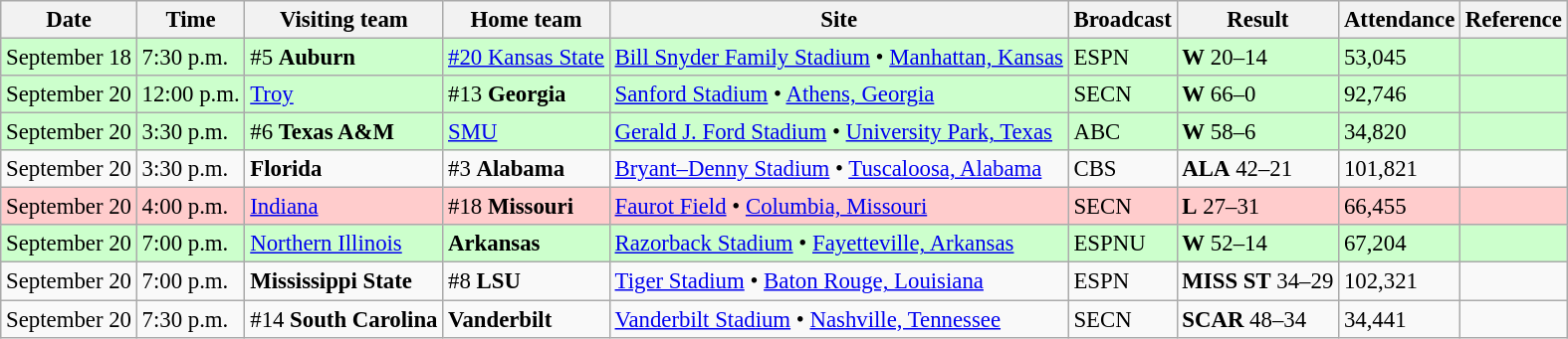<table class="wikitable" style="font-size:95%;">
<tr>
<th>Date</th>
<th>Time</th>
<th>Visiting team</th>
<th>Home team</th>
<th>Site</th>
<th>Broadcast</th>
<th>Result</th>
<th>Attendance</th>
<th class="unsortable">Reference</th>
</tr>
<tr bgcolor=#ccffcc>
<td>September 18</td>
<td>7:30 p.m.</td>
<td>#5 <strong>Auburn</strong></td>
<td><a href='#'>#20 Kansas State</a></td>
<td><a href='#'>Bill Snyder Family Stadium</a> • <a href='#'>Manhattan, Kansas</a></td>
<td>ESPN</td>
<td><strong>W</strong> 20–14</td>
<td>53,045</td>
<td></td>
</tr>
<tr bgcolor=ccffcc>
<td>September 20</td>
<td>12:00 p.m.</td>
<td><a href='#'>Troy</a></td>
<td>#13 <strong>Georgia</strong></td>
<td><a href='#'>Sanford Stadium</a> • <a href='#'>Athens, Georgia</a></td>
<td>SECN</td>
<td><strong>W</strong> 66–0</td>
<td>92,746</td>
<td></td>
</tr>
<tr bgcolor=ccffcc>
<td>September 20</td>
<td>3:30 p.m.</td>
<td>#6 <strong>Texas A&M</strong></td>
<td><a href='#'>SMU</a></td>
<td><a href='#'>Gerald J. Ford Stadium</a> • <a href='#'>University Park, Texas</a></td>
<td>ABC</td>
<td><strong>W</strong> 58–6</td>
<td>34,820</td>
<td></td>
</tr>
<tr bgcolor=>
<td>September 20</td>
<td>3:30 p.m.</td>
<td><strong>Florida</strong></td>
<td>#3 <strong>Alabama</strong></td>
<td><a href='#'>Bryant–Denny Stadium</a> • <a href='#'>Tuscaloosa, Alabama</a></td>
<td>CBS</td>
<td><strong>ALA</strong> 42–21</td>
<td>101,821</td>
<td></td>
</tr>
<tr bgcolor=ffcccc>
<td>September 20</td>
<td>4:00 p.m.</td>
<td><a href='#'>Indiana</a></td>
<td>#18 <strong>Missouri</strong></td>
<td><a href='#'>Faurot Field</a> • <a href='#'>Columbia, Missouri</a></td>
<td>SECN</td>
<td><strong>L</strong> 27–31</td>
<td>66,455</td>
<td></td>
</tr>
<tr bgcolor=ccffcc>
<td>September 20</td>
<td>7:00 p.m.</td>
<td><a href='#'>Northern Illinois</a></td>
<td><strong>Arkansas</strong></td>
<td><a href='#'>Razorback Stadium</a> • <a href='#'>Fayetteville, Arkansas</a></td>
<td>ESPNU</td>
<td><strong>W</strong> 52–14</td>
<td>67,204</td>
<td></td>
</tr>
<tr bgcolor=>
<td>September 20</td>
<td>7:00 p.m.</td>
<td><strong>Mississippi State</strong></td>
<td>#8 <strong>LSU</strong></td>
<td><a href='#'>Tiger Stadium</a> • <a href='#'>Baton Rouge, Louisiana</a></td>
<td>ESPN</td>
<td><strong>MISS ST</strong> 34–29</td>
<td>102,321</td>
<td></td>
</tr>
<tr bg color=>
<td>September 20</td>
<td>7:30 p.m.</td>
<td>#14 <strong>South Carolina</strong></td>
<td><strong>Vanderbilt</strong></td>
<td><a href='#'>Vanderbilt Stadium</a> • <a href='#'>Nashville, Tennessee</a></td>
<td>SECN</td>
<td><strong>SCAR</strong> 48–34</td>
<td>34,441</td>
<td></td>
</tr>
</table>
